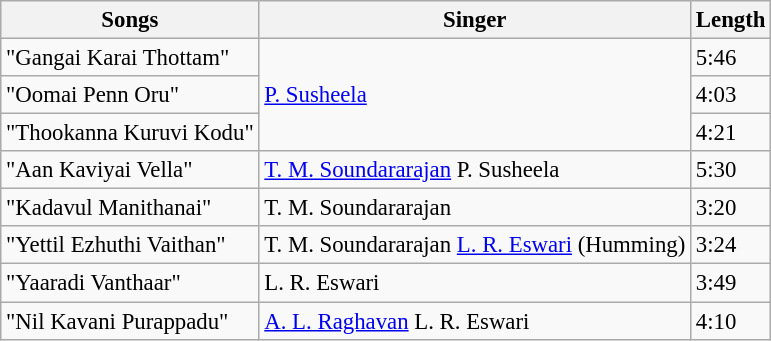<table class="wikitable" style="font-size:95%;">
<tr>
<th>Songs</th>
<th>Singer</th>
<th>Length</th>
</tr>
<tr>
<td>"Gangai Karai Thottam"</td>
<td rowspan=3><a href='#'>P. Susheela</a></td>
<td>5:46</td>
</tr>
<tr>
<td>"Oomai Penn Oru"</td>
<td>4:03</td>
</tr>
<tr>
<td>"Thookanna Kuruvi Kodu"</td>
<td>4:21</td>
</tr>
<tr>
<td>"Aan Kaviyai Vella"</td>
<td><a href='#'>T. M. Soundararajan</a> P. Susheela</td>
<td>5:30</td>
</tr>
<tr>
<td>"Kadavul Manithanai"</td>
<td>T. M. Soundararajan</td>
<td>3:20</td>
</tr>
<tr>
<td>"Yettil Ezhuthi Vaithan"</td>
<td>T. M. Soundararajan <a href='#'>L. R. Eswari</a> (Humming)</td>
<td>3:24</td>
</tr>
<tr>
<td>"Yaaradi Vanthaar"</td>
<td>L. R. Eswari</td>
<td>3:49</td>
</tr>
<tr>
<td>"Nil Kavani Purappadu"</td>
<td><a href='#'>A. L. Raghavan</a> L. R. Eswari</td>
<td>4:10</td>
</tr>
</table>
